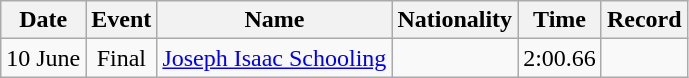<table class="wikitable" style="text-align:center;">
<tr>
<th>Date</th>
<th>Event</th>
<th>Name</th>
<th>Nationality</th>
<th>Time</th>
<th>Record</th>
</tr>
<tr>
<td>10 June</td>
<td>Final</td>
<td align=left><a href='#'>Joseph Isaac Schooling</a></td>
<td align=left></td>
<td>2:00.66</td>
<td align=center></td>
</tr>
</table>
